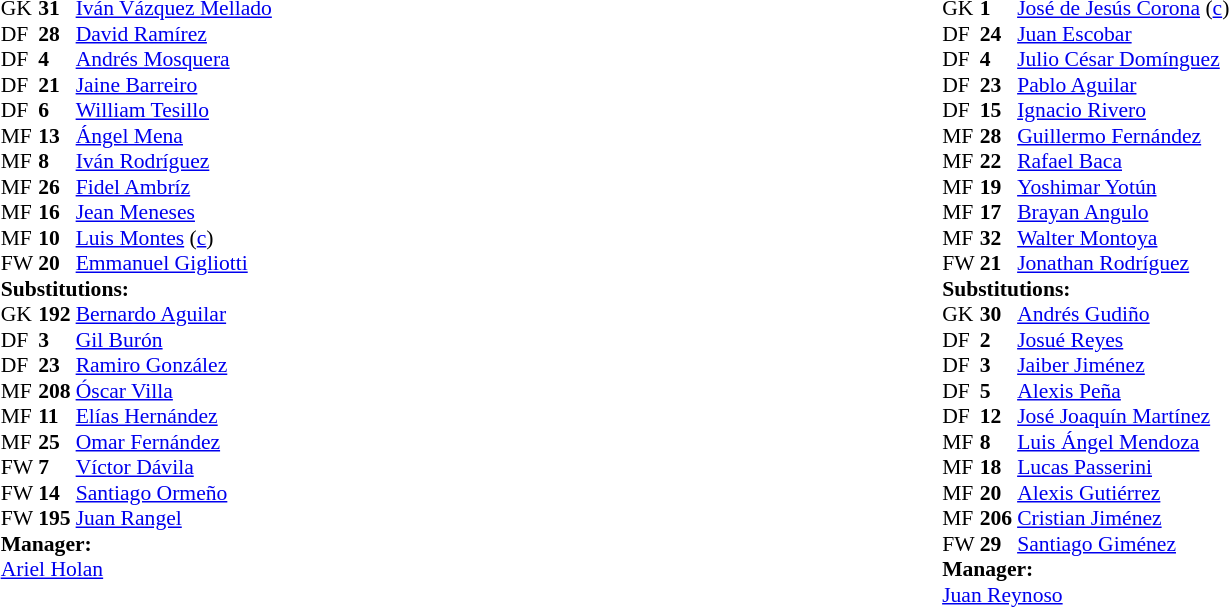<table width=100%>
<tr>
<td valign=top width=50%><br><table style="font-size:90%" cellspacing=0 cellpadding=0 align=center>
<tr>
<th width=25></th>
<th width=25></th>
</tr>
<tr>
<td>GK</td>
<td><strong>31</strong></td>
<td> <a href='#'>Iván Vázquez Mellado</a></td>
</tr>
<tr>
<td>DF</td>
<td><strong>28</strong></td>
<td> <a href='#'>David Ramírez</a></td>
<td></td>
<td></td>
</tr>
<tr>
<td>DF</td>
<td><strong>4</strong></td>
<td> <a href='#'>Andrés Mosquera</a></td>
</tr>
<tr>
<td>DF</td>
<td><strong>21</strong></td>
<td> <a href='#'>Jaine Barreiro</a></td>
<td></td>
</tr>
<tr>
<td>DF</td>
<td><strong>6</strong></td>
<td> <a href='#'>William Tesillo</a></td>
</tr>
<tr>
<td>MF</td>
<td><strong>13</strong></td>
<td> <a href='#'>Ángel Mena</a></td>
</tr>
<tr>
<td>MF</td>
<td><strong>8</strong></td>
<td> <a href='#'>Iván Rodríguez</a></td>
<td></td>
<td></td>
</tr>
<tr>
<td>MF</td>
<td><strong>26</strong></td>
<td> <a href='#'>Fidel Ambríz</a></td>
<td></td>
</tr>
<tr>
<td>MF</td>
<td><strong>16</strong></td>
<td> <a href='#'>Jean Meneses</a></td>
<td></td>
<td></td>
</tr>
<tr>
<td>MF</td>
<td><strong>10</strong></td>
<td> <a href='#'>Luis Montes</a> (<a href='#'>c</a>)</td>
<td></td>
</tr>
<tr>
<td>FW</td>
<td><strong>20</strong></td>
<td> <a href='#'>Emmanuel Gigliotti</a></td>
</tr>
<tr>
<td colspan=3><strong>Substitutions:</strong></td>
</tr>
<tr>
<td>GK</td>
<td><strong>192</strong></td>
<td> <a href='#'>Bernardo Aguilar</a></td>
</tr>
<tr>
<td>DF</td>
<td><strong>3</strong></td>
<td> <a href='#'>Gil Burón</a></td>
</tr>
<tr>
<td>DF</td>
<td><strong>23</strong></td>
<td> <a href='#'>Ramiro González</a></td>
</tr>
<tr>
<td>MF</td>
<td><strong>208</strong></td>
<td> <a href='#'>Óscar Villa</a></td>
</tr>
<tr>
<td>MF</td>
<td><strong>11</strong></td>
<td> <a href='#'>Elías Hernández</a></td>
<td></td>
<td></td>
</tr>
<tr>
<td>MF</td>
<td><strong>25</strong></td>
<td> <a href='#'>Omar Fernández</a></td>
<td></td>
<td></td>
</tr>
<tr>
<td>FW</td>
<td><strong>7</strong></td>
<td> <a href='#'>Víctor Dávila</a></td>
</tr>
<tr>
<td>FW</td>
<td><strong>14</strong></td>
<td> <a href='#'>Santiago Ormeño</a></td>
<td></td>
<td></td>
</tr>
<tr>
<td>FW</td>
<td><strong>195</strong></td>
<td> <a href='#'>Juan Rangel</a></td>
</tr>
<tr>
</tr>
<tr>
<td colspan=3><strong>Manager:</strong></td>
</tr>
<tr>
<td colspan=4> <a href='#'>Ariel Holan</a></td>
</tr>
</table>
</td>
<td valign=top></td>
<td valign=top width=50%><br><table style="font-size:90%" cellspacing=0 cellpadding=0 align=center>
<tr>
<th width=25></th>
<th width=25></th>
</tr>
<tr>
<td>GK</td>
<td><strong>1</strong></td>
<td> <a href='#'>José de Jesús Corona</a> (<a href='#'>c</a>)</td>
</tr>
<tr>
<td>DF</td>
<td><strong>24</strong></td>
<td> <a href='#'>Juan Escobar</a></td>
</tr>
<tr>
<td>DF</td>
<td><strong>4</strong></td>
<td> <a href='#'>Julio César Domínguez</a></td>
</tr>
<tr>
<td>DF</td>
<td><strong>23</strong></td>
<td> <a href='#'>Pablo Aguilar</a></td>
</tr>
<tr>
<td>DF</td>
<td><strong>15</strong></td>
<td> <a href='#'>Ignacio Rivero</a></td>
<td></td>
<td></td>
</tr>
<tr>
<td>MF</td>
<td><strong>28</strong></td>
<td> <a href='#'>Guillermo Fernández</a></td>
<td></td>
</tr>
<tr>
<td>MF</td>
<td><strong>22</strong></td>
<td> <a href='#'>Rafael Baca</a></td>
</tr>
<tr>
<td>MF</td>
<td><strong>19</strong></td>
<td> <a href='#'>Yoshimar Yotún</a></td>
<td></td>
</tr>
<tr>
<td>MF</td>
<td><strong>17</strong></td>
<td> <a href='#'>Brayan Angulo</a></td>
<td></td>
<td></td>
</tr>
<tr>
<td>MF</td>
<td><strong>32</strong></td>
<td> <a href='#'>Walter Montoya</a></td>
<td></td>
<td></td>
</tr>
<tr>
<td>FW</td>
<td><strong>21</strong></td>
<td> <a href='#'>Jonathan Rodríguez</a></td>
<td></td>
<td></td>
</tr>
<tr>
<td colspan=3><strong>Substitutions:</strong></td>
</tr>
<tr>
<td>GK</td>
<td><strong>30</strong></td>
<td> <a href='#'>Andrés Gudiño</a></td>
</tr>
<tr>
<td>DF</td>
<td><strong>2</strong></td>
<td> <a href='#'>Josué Reyes</a></td>
</tr>
<tr>
<td>DF</td>
<td><strong>3</strong></td>
<td> <a href='#'>Jaiber Jiménez</a></td>
</tr>
<tr>
<td>DF</td>
<td><strong>5</strong></td>
<td> <a href='#'>Alexis Peña</a></td>
<td></td>
<td></td>
</tr>
<tr>
<td>DF</td>
<td><strong>12</strong></td>
<td> <a href='#'>José Joaquín Martínez</a></td>
<td></td>
<td></td>
</tr>
<tr>
<td>MF</td>
<td><strong>8</strong></td>
<td> <a href='#'>Luis Ángel Mendoza</a></td>
<td></td>
<td></td>
</tr>
<tr>
<td>MF</td>
<td><strong>18</strong></td>
<td> <a href='#'>Lucas Passerini</a></td>
</tr>
<tr>
<td>MF</td>
<td><strong>20</strong></td>
<td> <a href='#'>Alexis Gutiérrez</a></td>
</tr>
<tr>
<td>MF</td>
<td><strong>206</strong></td>
<td> <a href='#'>Cristian Jiménez</a></td>
</tr>
<tr>
<td>FW</td>
<td><strong>29</strong></td>
<td> <a href='#'>Santiago Giménez</a></td>
<td></td>
<td></td>
</tr>
<tr>
<td colspan=3><strong>Manager:</strong></td>
</tr>
<tr>
<td colspan=4> <a href='#'>Juan Reynoso</a></td>
</tr>
</table>
</td>
</tr>
</table>
